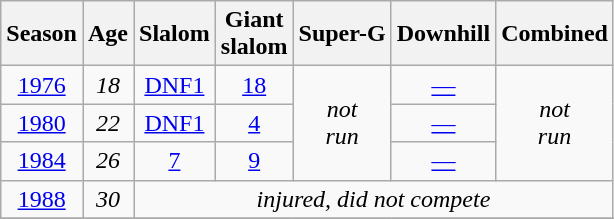<table class=wikitable style="text-align:center">
<tr>
<th>Season</th>
<th>Age</th>
<th>Slalom</th>
<th>Giant<br>slalom</th>
<th>Super-G</th>
<th>Downhill</th>
<th>Combined</th>
</tr>
<tr>
<td><a href='#'>1976</a></td>
<td><em>18</em></td>
<td><a href='#'>DNF1</a></td>
<td><a href='#'>18</a></td>
<td rowspan="3"><em>not<br>run</em></td>
<td><a href='#'>—</a></td>
<td rowspan="3"><em>not<br>run</em></td>
</tr>
<tr>
<td><a href='#'>1980</a></td>
<td><em>22</em></td>
<td><a href='#'>DNF1</a></td>
<td><a href='#'>4</a></td>
<td><a href='#'>—</a></td>
</tr>
<tr>
<td><a href='#'>1984</a></td>
<td><em>26</em></td>
<td><a href='#'>7</a></td>
<td><a href='#'>9</a></td>
<td><a href='#'>—</a></td>
</tr>
<tr>
<td><a href='#'>1988</a></td>
<td><em>30</em></td>
<td colspan="5"><em>injured, did not compete</em></td>
</tr>
<tr>
</tr>
</table>
